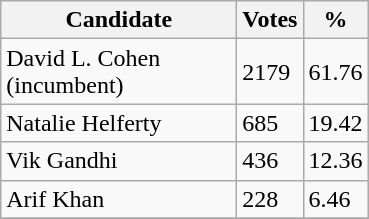<table class="wikitable">
<tr>
<th bgcolor="#DDDDFF" width="150px">Candidate</th>
<th bgcolor="#DDDDFF">Votes</th>
<th bgcolor="#DDDDFF">%</th>
</tr>
<tr>
<td>David L. Cohen (incumbent)</td>
<td>2179</td>
<td>61.76</td>
</tr>
<tr>
<td>Natalie Helferty</td>
<td>685</td>
<td>19.42</td>
</tr>
<tr>
<td>Vik Gandhi</td>
<td>436</td>
<td>12.36</td>
</tr>
<tr>
<td>Arif Khan</td>
<td>228</td>
<td>6.46</td>
</tr>
<tr>
</tr>
</table>
